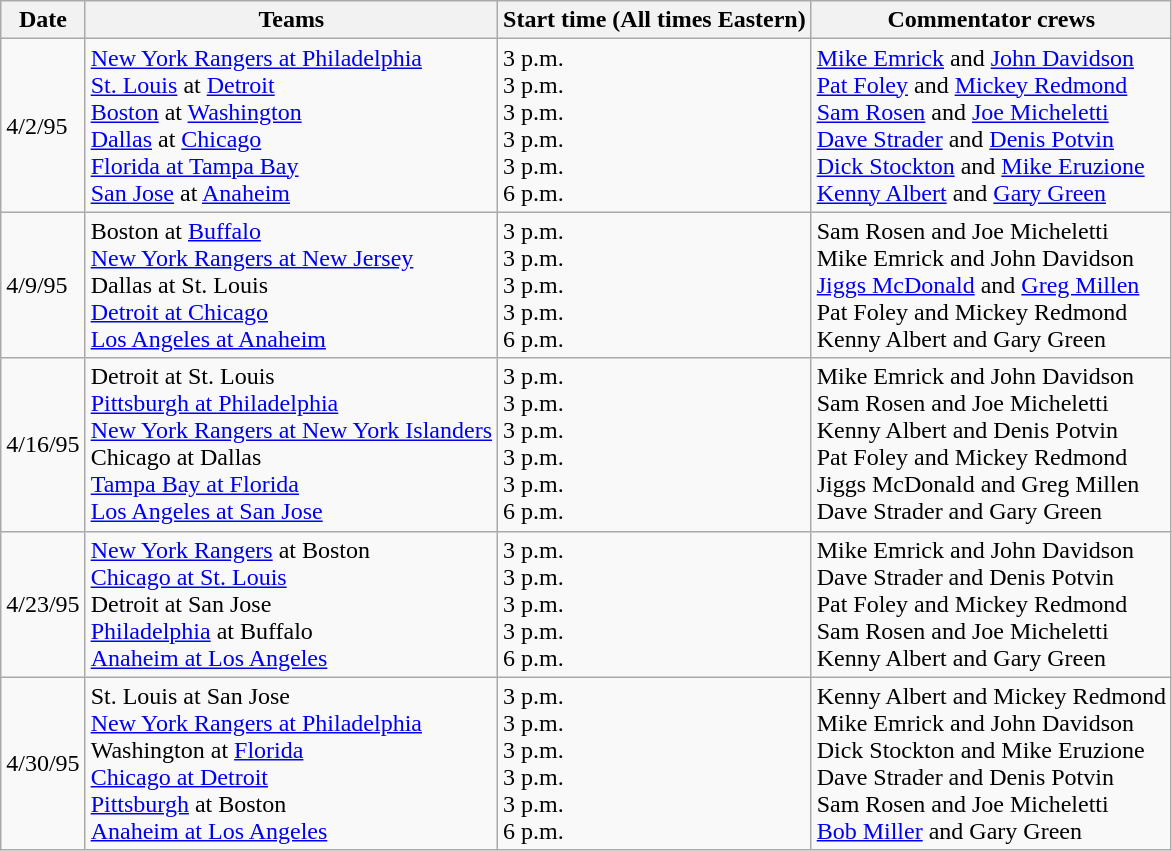<table class="wikitable">
<tr>
<th>Date</th>
<th>Teams</th>
<th>Start time (All times Eastern)</th>
<th>Commentator crews</th>
</tr>
<tr>
<td>4/2/95</td>
<td><a href='#'>New York Rangers at Philadelphia</a><br><a href='#'>St. Louis</a> at <a href='#'>Detroit</a><br><a href='#'>Boston</a> at <a href='#'>Washington</a><br><a href='#'>Dallas</a> at <a href='#'>Chicago</a><br><a href='#'>Florida at Tampa Bay</a><br><a href='#'>San Jose</a> at <a href='#'>Anaheim</a></td>
<td>3 p.m.<br>3 p.m.<br>3 p.m.<br>3 p.m.<br>3 p.m.<br>6 p.m.</td>
<td><a href='#'>Mike Emrick</a> and <a href='#'>John Davidson</a><br><a href='#'>Pat Foley</a> and <a href='#'>Mickey Redmond</a><br><a href='#'>Sam Rosen</a> and <a href='#'>Joe Micheletti</a><br><a href='#'>Dave Strader</a> and <a href='#'>Denis Potvin</a><br><a href='#'>Dick Stockton</a> and <a href='#'>Mike Eruzione</a><br><a href='#'>Kenny Albert</a> and <a href='#'>Gary Green</a></td>
</tr>
<tr>
<td>4/9/95</td>
<td>Boston at <a href='#'>Buffalo</a><br><a href='#'>New York Rangers at New Jersey</a><br>Dallas at St. Louis<br><a href='#'>Detroit at Chicago</a><br><a href='#'>Los Angeles at Anaheim</a></td>
<td>3 p.m.<br>3 p.m.<br>3 p.m.<br>3 p.m.<br>6 p.m.</td>
<td>Sam Rosen and Joe Micheletti<br>Mike Emrick and John Davidson<br><a href='#'>Jiggs McDonald</a> and <a href='#'>Greg Millen</a><br>Pat Foley and Mickey Redmond<br>Kenny Albert and Gary Green</td>
</tr>
<tr>
<td>4/16/95</td>
<td>Detroit at St. Louis<br><a href='#'>Pittsburgh at Philadelphia</a><br><a href='#'>New York Rangers at New York Islanders</a><br>Chicago at Dallas<br><a href='#'>Tampa Bay at Florida</a><br><a href='#'>Los Angeles at San Jose</a></td>
<td>3 p.m.<br>3 p.m.<br>3 p.m.<br>3 p.m.<br>3 p.m.<br>6 p.m.</td>
<td>Mike Emrick and John Davidson<br>Sam Rosen and Joe Micheletti<br>Kenny Albert and Denis Potvin<br>Pat Foley and Mickey Redmond<br>Jiggs McDonald and Greg Millen<br>Dave Strader and Gary Green</td>
</tr>
<tr>
<td>4/23/95</td>
<td><a href='#'>New York Rangers</a> at Boston<br><a href='#'>Chicago at St. Louis</a><br>Detroit at San Jose<br><a href='#'>Philadelphia</a> at Buffalo<br><a href='#'>Anaheim at Los Angeles</a></td>
<td>3 p.m.<br>3 p.m.<br>3 p.m.<br>3 p.m.<br>6 p.m.</td>
<td>Mike Emrick and John Davidson<br>Dave Strader and Denis Potvin<br>Pat Foley and Mickey Redmond<br>Sam Rosen and Joe Micheletti<br>Kenny Albert and Gary Green</td>
</tr>
<tr>
<td>4/30/95</td>
<td>St. Louis at San Jose<br><a href='#'>New York Rangers at Philadelphia</a><br>Washington at <a href='#'>Florida</a><br><a href='#'>Chicago at Detroit</a><br><a href='#'>Pittsburgh</a> at Boston<br><a href='#'>Anaheim at Los Angeles</a></td>
<td>3 p.m.<br>3 p.m.<br>3 p.m.<br>3 p.m.<br>3 p.m.<br>6 p.m.</td>
<td>Kenny Albert and Mickey Redmond<br>Mike Emrick and John Davidson<br>Dick Stockton and Mike Eruzione<br>Dave Strader and Denis Potvin<br>Sam Rosen and Joe Micheletti<br><a href='#'>Bob Miller</a> and Gary Green</td>
</tr>
</table>
